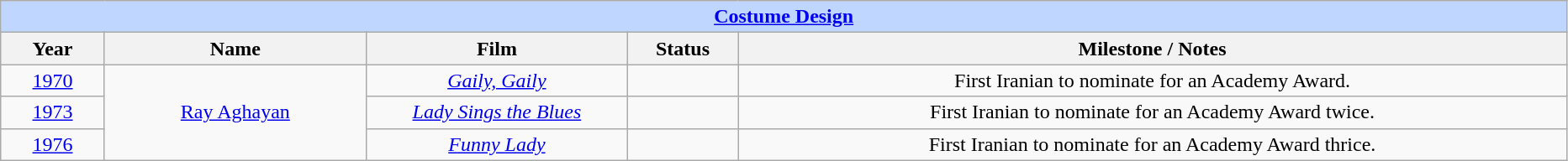<table class="wikitable" style="text-align: center">
<tr style="background:#bfd7ff;">
<td colspan="5" style="text-align:center;"><strong><a href='#'>Costume Design</a></strong></td>
</tr>
<tr style="background:#ebf5ff;">
<th style="width:075px;">Year</th>
<th style="width:200px;">Name</th>
<th style="width:200px;">Film</th>
<th style="width:080px;">Status</th>
<th style="width:650px;">Milestone / Notes</th>
</tr>
<tr>
<td><a href='#'>1970</a></td>
<td rowspan=3><a href='#'>Ray Aghayan</a></td>
<td><em><a href='#'>Gaily, Gaily</a></em></td>
<td></td>
<td>First Iranian to nominate for an Academy Award.</td>
</tr>
<tr>
<td><a href='#'>1973</a></td>
<td><em><a href='#'>Lady Sings the Blues</a></em></td>
<td></td>
<td>First Iranian to nominate for an Academy Award twice.</td>
</tr>
<tr>
<td><a href='#'>1976</a></td>
<td><em><a href='#'>Funny Lady</a></em></td>
<td></td>
<td>First Iranian to nominate for an Academy Award thrice.</td>
</tr>
</table>
